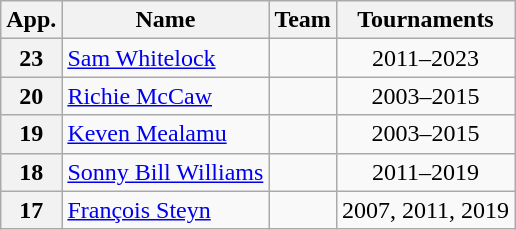<table class="wikitable">
<tr>
<th>App.</th>
<th>Name</th>
<th>Team</th>
<th>Tournaments</th>
</tr>
<tr>
<th>23</th>
<td><a href='#'>Sam Whitelock</a></td>
<td></td>
<td align=center>2011–2023</td>
</tr>
<tr>
<th>20</th>
<td><a href='#'>Richie McCaw</a></td>
<td></td>
<td align=center>2003–2015</td>
</tr>
<tr>
<th>19</th>
<td><a href='#'>Keven Mealamu</a></td>
<td></td>
<td align=center>2003–2015</td>
</tr>
<tr>
<th>18</th>
<td><a href='#'>Sonny Bill Williams</a></td>
<td></td>
<td align=center>2011–2019</td>
</tr>
<tr>
<th>17</th>
<td><a href='#'>François Steyn</a></td>
<td></td>
<td align=center>2007, 2011, 2019</td>
</tr>
</table>
